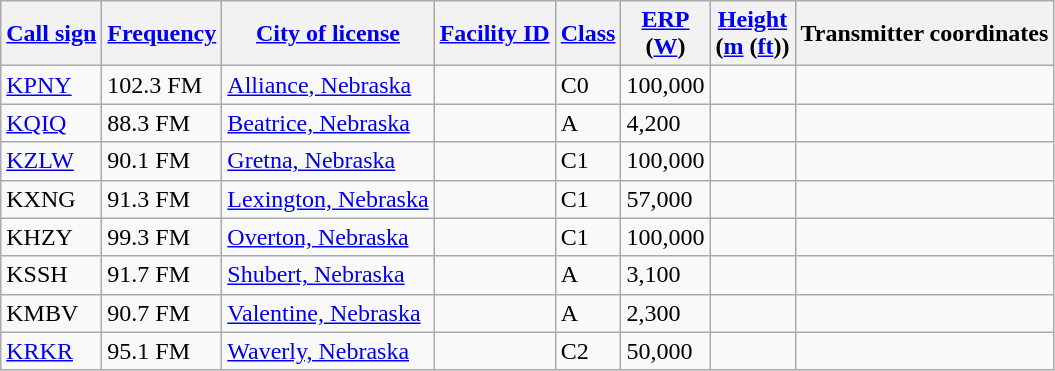<table class="wikitable sortable">
<tr>
<th><a href='#'>Call sign</a></th>
<th data-sort-type="number"><a href='#'>Frequency</a></th>
<th><a href='#'>City of license</a></th>
<th data-sort-type="number"><a href='#'>Facility ID</a></th>
<th><a href='#'>Class</a></th>
<th data-sort-type="number"><a href='#'>ERP</a><br>(<a href='#'>W</a>)</th>
<th data-sort-type="number"><a href='#'>Height</a><br>(<a href='#'>m</a> (<a href='#'>ft</a>))</th>
<th class="unsortable">Transmitter coordinates</th>
</tr>
<tr>
<td><a href='#'>KPNY</a></td>
<td>102.3 FM</td>
<td><a href='#'>Alliance, Nebraska</a></td>
<td></td>
<td>C0</td>
<td>100,000</td>
<td></td>
<td></td>
</tr>
<tr>
<td><a href='#'>KQIQ</a></td>
<td>88.3 FM</td>
<td><a href='#'>Beatrice, Nebraska</a></td>
<td></td>
<td>A</td>
<td>4,200</td>
<td></td>
<td></td>
</tr>
<tr>
<td><a href='#'>KZLW</a></td>
<td>90.1 FM</td>
<td><a href='#'>Gretna, Nebraska</a></td>
<td></td>
<td>C1</td>
<td>100,000</td>
<td></td>
<td></td>
</tr>
<tr>
<td>KXNG</td>
<td>91.3 FM</td>
<td><a href='#'>Lexington, Nebraska</a></td>
<td></td>
<td>C1</td>
<td>57,000</td>
<td></td>
<td></td>
</tr>
<tr>
<td>KHZY</td>
<td>99.3 FM</td>
<td><a href='#'>Overton, Nebraska</a></td>
<td></td>
<td>C1</td>
<td>100,000</td>
<td></td>
<td></td>
</tr>
<tr>
<td>KSSH</td>
<td>91.7 FM</td>
<td><a href='#'>Shubert, Nebraska</a></td>
<td></td>
<td>A</td>
<td>3,100</td>
<td></td>
<td></td>
</tr>
<tr>
<td>KMBV</td>
<td>90.7 FM</td>
<td><a href='#'>Valentine, Nebraska</a></td>
<td></td>
<td>A</td>
<td>2,300</td>
<td></td>
<td></td>
</tr>
<tr>
<td><a href='#'>KRKR</a></td>
<td>95.1 FM</td>
<td><a href='#'>Waverly, Nebraska</a></td>
<td></td>
<td>C2</td>
<td>50,000</td>
<td></td>
<td></td>
</tr>
</table>
